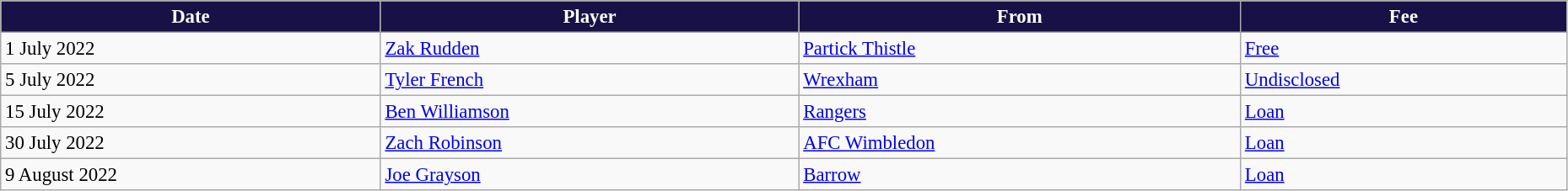<table class="wikitable" style="text-align:left; font-size:95%;width:98%;">
<tr>
<th style="background:#181146; color:white;">Date</th>
<th style="background:#181146; color:white;">Player</th>
<th style="background:#181146; color:white;">From</th>
<th style="background:#181146; color:white;">Fee</th>
</tr>
<tr>
<td>1 July 2022</td>
<td> <a href='#'>Zak Rudden</a></td>
<td> <a href='#'>Partick Thistle</a></td>
<td><a href='#'>Free</a></td>
</tr>
<tr>
<td>5 July 2022</td>
<td> <a href='#'>Tyler French</a></td>
<td> <a href='#'>Wrexham</a></td>
<td><a href='#'>Undisclosed</a></td>
</tr>
<tr>
<td>15 July 2022</td>
<td> <a href='#'>Ben Williamson</a></td>
<td> <a href='#'>Rangers</a></td>
<td><a href='#'>Loan</a></td>
</tr>
<tr>
<td>30 July 2022</td>
<td> <a href='#'>Zach Robinson</a></td>
<td> <a href='#'>AFC Wimbledon</a></td>
<td><a href='#'>Loan</a></td>
</tr>
<tr>
<td>9 August 2022</td>
<td> <a href='#'>Joe Grayson</a></td>
<td> <a href='#'>Barrow</a></td>
<td><a href='#'>Loan</a></td>
</tr>
</table>
